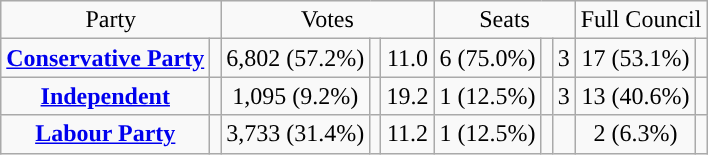<table class=wikitable style="text-align:center;">
<tr>
<td colspan=2>Party</td>
<td colspan=3>Votes</td>
<td colspan=3>Seats</td>
<td colspan=3>Full Council</td>
</tr>
<tr>
<td><strong><a href='#'>Conservative Party</a></strong></td>
<td style="background:"></td>
<td>6,802 (57.2%)</td>
<td></td>
<td> 11.0</td>
<td>6 (75.0%)</td>
<td></td>
<td> 3</td>
<td>17 (53.1%)</td>
<td></td>
</tr>
<tr>
<td><strong><a href='#'>Independent</a></strong></td>
<td style="background:"></td>
<td>1,095 (9.2%)</td>
<td></td>
<td> 19.2</td>
<td>1 (12.5%)</td>
<td></td>
<td> 3</td>
<td>13 (40.6%)</td>
<td></td>
</tr>
<tr>
<td><strong><a href='#'>Labour Party</a></strong></td>
<td style="background:"></td>
<td>3,733 (31.4%)</td>
<td></td>
<td> 11.2</td>
<td>1 (12.5%)</td>
<td></td>
<td></td>
<td>2 (6.3%)</td>
<td></td>
</tr>
</table>
